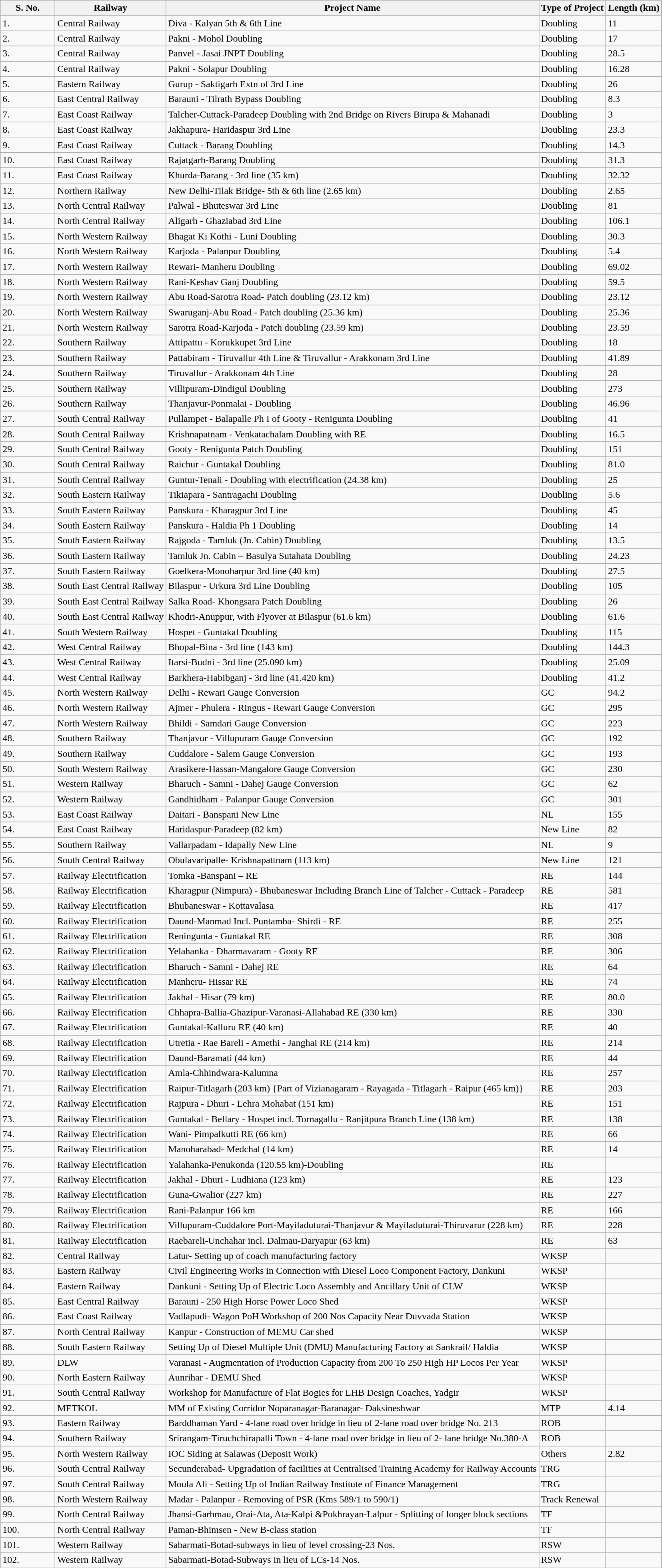<table class="wikitable">
<tr>
<th>S. No.</th>
<th>Railway</th>
<th>Project Name</th>
<th>Type of Project</th>
<th>Length (km)</th>
</tr>
<tr>
<td>1.                   </td>
<td>Central Railway</td>
<td>Diva - Kalyan 5th &  6th Line</td>
<td>Doubling</td>
<td>11</td>
</tr>
<tr>
<td>2.         </td>
<td>Central Railway</td>
<td>Pakni  - Mohol Doubling</td>
<td>Doubling</td>
<td>17</td>
</tr>
<tr>
<td>3.         </td>
<td>Central Railway</td>
<td>Panvel  - Jasai JNPT Doubling</td>
<td>Doubling</td>
<td>28.5</td>
</tr>
<tr>
<td>4.         </td>
<td>Central Railway</td>
<td>Pakni  - Solapur Doubling</td>
<td>Doubling</td>
<td>16.28</td>
</tr>
<tr>
<td>5.         </td>
<td>Eastern  Railway</td>
<td>Gurup  - Saktigarh Extn of 3rd Line</td>
<td>Doubling</td>
<td>26</td>
</tr>
<tr>
<td>6.         </td>
<td>East  Central Railway</td>
<td>Barauni  - Tilrath Bypass Doubling</td>
<td>Doubling</td>
<td>8.3</td>
</tr>
<tr>
<td>7.         </td>
<td>East  Coast Railway</td>
<td>Talcher-Cuttack-Paradeep  Doubling with 2nd Bridge on Rivers Birupa & Mahanadi</td>
<td>Doubling</td>
<td>3</td>
</tr>
<tr>
<td>8.         </td>
<td>East  Coast Railway</td>
<td>Jakhapura-  Haridaspur 3rd Line</td>
<td>Doubling</td>
<td>23.3</td>
</tr>
<tr>
<td>9.         </td>
<td>East  Coast Railway</td>
<td>Cuttack  - Barang Doubling</td>
<td>Doubling</td>
<td>14.3</td>
</tr>
<tr>
<td>10.     </td>
<td>East  Coast Railway</td>
<td>Rajatgarh-Barang  Doubling</td>
<td>Doubling</td>
<td>31.3</td>
</tr>
<tr>
<td>11.     </td>
<td>East  Coast Railway</td>
<td>Khurda-Barang  - 3rd line (35 km)</td>
<td>Doubling</td>
<td>32.32</td>
</tr>
<tr>
<td>12.     </td>
<td>Northern  Railway</td>
<td>New  Delhi-Tilak Bridge- 5th & 6th line (2.65 km)</td>
<td>Doubling</td>
<td>2.65</td>
</tr>
<tr>
<td>13.     </td>
<td>North  Central Railway</td>
<td>Palwal  - Bhuteswar 3rd Line</td>
<td>Doubling</td>
<td>81</td>
</tr>
<tr>
<td>14.     </td>
<td>North  Central Railway</td>
<td>Aligarh  - Ghaziabad 3rd Line</td>
<td>Doubling</td>
<td>106.1</td>
</tr>
<tr>
<td>15.     </td>
<td>North  Western Railway</td>
<td>Bhagat  Ki Kothi - Luni Doubling</td>
<td>Doubling</td>
<td>30.3</td>
</tr>
<tr>
<td>16.     </td>
<td>North  Western Railway</td>
<td>Karjoda  - Palanpur Doubling</td>
<td>Doubling</td>
<td>5.4</td>
</tr>
<tr>
<td>17.     </td>
<td>North  Western Railway</td>
<td>Rewari-  Manheru Doubling</td>
<td>Doubling</td>
<td>69.02</td>
</tr>
<tr>
<td>18.     </td>
<td>North  Western Railway</td>
<td>Rani-Keshav  Ganj Doubling</td>
<td>Doubling</td>
<td>59.5</td>
</tr>
<tr>
<td>19.     </td>
<td>North  Western Railway</td>
<td>Abu  Road-Sarotra Road- Patch doubling (23.12 km)</td>
<td>Doubling</td>
<td>23.12</td>
</tr>
<tr>
<td>20.     </td>
<td>North  Western Railway</td>
<td>Swaruganj-Abu  Road - Patch doubling (25.36 km)</td>
<td>Doubling</td>
<td>25.36</td>
</tr>
<tr>
<td>21.     </td>
<td>North  Western Railway</td>
<td>Sarotra Road-Karjoda - Patch doubling (23.59 km)</td>
<td>Doubling</td>
<td>23.59</td>
</tr>
<tr>
<td>22.     </td>
<td>Southern  Railway</td>
<td>Attipattu  - Korukkupet 3rd Line</td>
<td>Doubling</td>
<td>18</td>
</tr>
<tr>
<td>23.     </td>
<td>Southern  Railway</td>
<td>Pattabiram  - Tiruvallur 4th Line & Tiruvallur - Arakkonam 3rd Line</td>
<td>Doubling</td>
<td>41.89</td>
</tr>
<tr>
<td>24.     </td>
<td>Southern  Railway</td>
<td>Tiruvallur  - Arakkonam 4th Line</td>
<td>Doubling</td>
<td>28</td>
</tr>
<tr>
<td>25.     </td>
<td>Southern  Railway</td>
<td>Villipuram-Dindigul  Doubling</td>
<td>Doubling</td>
<td>273</td>
</tr>
<tr>
<td>26.     </td>
<td>Southern  Railway</td>
<td>Thanjavur-Ponmalai  - Doubling</td>
<td>Doubling</td>
<td>46.96</td>
</tr>
<tr>
<td>27.     </td>
<td>South  Central Railway</td>
<td>Pullampet  - Balapalle Ph I of Gooty - Renigunta Doubling</td>
<td>Doubling</td>
<td>41</td>
</tr>
<tr>
<td>28.     </td>
<td>South  Central Railway</td>
<td>Krishnapatnam  - Venkatachalam Doubling with RE</td>
<td>Doubling</td>
<td>16.5</td>
</tr>
<tr>
<td>29.     </td>
<td>South  Central Railway</td>
<td>Gooty  - Renigunta Patch Doubling</td>
<td>Doubling</td>
<td>151</td>
</tr>
<tr>
<td>30.     </td>
<td>South  Central Railway</td>
<td>Raichur  - Guntakal Doubling</td>
<td>Doubling</td>
<td>81.0</td>
</tr>
<tr>
<td>31.     </td>
<td>South  Central Railway</td>
<td>Guntur-Tenali  - Doubling with electrification (24.38 km)</td>
<td>Doubling</td>
<td>25</td>
</tr>
<tr>
<td>32.     </td>
<td>South  Eastern Railway</td>
<td>Tikiapara  - Santragachi Doubling</td>
<td>Doubling</td>
<td>5.6</td>
</tr>
<tr>
<td>33.     </td>
<td>South  Eastern Railway</td>
<td>Panskura  - Kharagpur 3rd Line</td>
<td>Doubling</td>
<td>45</td>
</tr>
<tr>
<td>34.     </td>
<td>South  Eastern Railway</td>
<td>Panskura  - Haldia Ph 1 Doubling</td>
<td>Doubling</td>
<td>14</td>
</tr>
<tr>
<td>35.     </td>
<td>South Eastern Railway</td>
<td>Rajgoda  - Tamluk (Jn. Cabin) Doubling</td>
<td>Doubling</td>
<td>13.5</td>
</tr>
<tr>
<td>36.     </td>
<td>South Eastern Railway</td>
<td>Tamluk  Jn. Cabin – Basulya Sutahata Doubling</td>
<td>Doubling</td>
<td>24.23</td>
</tr>
<tr>
<td>37.     </td>
<td>South  Eastern Railway</td>
<td>Goelkera-Monoharpur  3rd line (40 km)</td>
<td>Doubling</td>
<td>27.5</td>
</tr>
<tr>
<td>38.     </td>
<td>South  East Central Railway</td>
<td>Bilaspur  - Urkura 3rd Line Doubling</td>
<td>Doubling</td>
<td>105</td>
</tr>
<tr>
<td>39.     </td>
<td>South  East Central Railway</td>
<td>Salka  Road- Khongsara Patch Doubling</td>
<td>Doubling</td>
<td>26</td>
</tr>
<tr>
<td>40.     </td>
<td>South  East Central Railway</td>
<td>Khodri-Anuppur,  with Flyover at Bilaspur (61.6 km)</td>
<td>Doubling</td>
<td>61.6</td>
</tr>
<tr>
<td>41.     </td>
<td>South  Western Railway</td>
<td>Hospet  - Guntakal Doubling</td>
<td>Doubling</td>
<td>115</td>
</tr>
<tr>
<td>42.     </td>
<td>West  Central Railway</td>
<td>Bhopal-Bina  - 3rd line (143 km)</td>
<td>Doubling</td>
<td>144.3</td>
</tr>
<tr>
<td>43.     </td>
<td>West  Central Railway</td>
<td>Itarsi-Budni  - 3rd line (25.090 km)</td>
<td>Doubling</td>
<td>25.09</td>
</tr>
<tr>
<td>44.     </td>
<td>West  Central Railway</td>
<td>Barkhera-Habibganj - 3rd line (41.420 km)</td>
<td>Doubling</td>
<td>41.2</td>
</tr>
<tr>
<td>45.     </td>
<td>North  Western Railway</td>
<td>Delhi  - Rewari Gauge Conversion</td>
<td>GC</td>
<td>94.2</td>
</tr>
<tr>
<td>46.     </td>
<td>North Western Railway</td>
<td>Ajmer  - Phulera - Ringus - Rewari Gauge Conversion</td>
<td>GC</td>
<td>295</td>
</tr>
<tr>
<td>47.     </td>
<td>North Western Railway</td>
<td>Bhildi  - Samdari Gauge Conversion</td>
<td>GC</td>
<td>223</td>
</tr>
<tr>
<td>48.     </td>
<td>Southern Railway</td>
<td>Thanjavur  - Villupuram Gauge Conversion</td>
<td>GC</td>
<td>192</td>
</tr>
<tr>
<td>49.     </td>
<td>Southern Railway</td>
<td>Cuddalore  - Salem Gauge Conversion</td>
<td>GC</td>
<td>193</td>
</tr>
<tr>
<td>50.     </td>
<td>South  Western Railway</td>
<td>Arasikere-Hassan-Mangalore  Gauge Conversion</td>
<td>GC</td>
<td>230</td>
</tr>
<tr>
<td>51.     </td>
<td>Western  Railway</td>
<td>Bharuch  - Samni - Dahej Gauge Conversion</td>
<td>GC</td>
<td>62</td>
</tr>
<tr>
<td>52.     </td>
<td>Western  Railway</td>
<td>Gandhidham  - Palanpur Gauge Conversion</td>
<td>GC</td>
<td>301</td>
</tr>
<tr>
<td>53.     </td>
<td>East  Coast Railway</td>
<td>Daitari  - Banspani New Line</td>
<td>NL</td>
<td>155</td>
</tr>
<tr>
<td>54.     </td>
<td>East  Coast Railway</td>
<td>Haridaspur-Paradeep  (82 km)</td>
<td>New Line</td>
<td>82</td>
</tr>
<tr>
<td>55.     </td>
<td>Southern Railway</td>
<td>Vallarpadam  - Idapally New Line</td>
<td>NL</td>
<td>9</td>
</tr>
<tr>
<td>56.     </td>
<td>South Central Railway</td>
<td>Obulavaripalle-  Krishnapattnam (113 km)</td>
<td>New Line</td>
<td>121</td>
</tr>
<tr>
<td>57.     </td>
<td>Railway  Electrification</td>
<td>Tomka  -Banspani – RE</td>
<td>RE</td>
<td>144</td>
</tr>
<tr>
<td>58.     </td>
<td>Railway  Electrification</td>
<td>Kharagpur  (Nimpura) - Bhubaneswar Including Branch Line of Talcher - Cuttack -  Paradeep</td>
<td>RE</td>
<td>581</td>
</tr>
<tr>
<td>59.     </td>
<td>Railway  Electrification</td>
<td>Bhubaneswar  - Kottavalasa</td>
<td>RE</td>
<td>417</td>
</tr>
<tr>
<td>60.     </td>
<td>Railway  Electrification</td>
<td>Daund-Manmad  Incl. Puntamba- Shirdi - RE</td>
<td>RE</td>
<td>255</td>
</tr>
<tr>
<td>61.     </td>
<td>Railway Electrification</td>
<td>Reningunta  - Guntakal RE</td>
<td>RE</td>
<td>308</td>
</tr>
<tr>
<td>62.     </td>
<td>Railway Electrification</td>
<td>Yelahanka  - Dharmavaram - Gooty RE</td>
<td>RE</td>
<td>306</td>
</tr>
<tr>
<td>63.     </td>
<td>Railway Electrification</td>
<td>Bharuch  - Samni - Dahej RE</td>
<td>RE</td>
<td>64</td>
</tr>
<tr>
<td>64.     </td>
<td>Railway Electrification</td>
<td>Manheru-  Hissar RE</td>
<td>RE</td>
<td>74</td>
</tr>
<tr>
<td>65.     </td>
<td>Railway  Electrification</td>
<td>Jakhal  - Hisar (79 km)</td>
<td>RE</td>
<td>80.0</td>
</tr>
<tr>
<td>66.     </td>
<td>Railway  Electrification</td>
<td>Chhapra-Ballia-Ghazipur-Varanasi-Allahabad  RE (330 km)</td>
<td>RE</td>
<td>330</td>
</tr>
<tr>
<td>67.     </td>
<td>Railway  Electrification</td>
<td>Guntakal-Kalluru  RE (40 km)</td>
<td>RE</td>
<td>40</td>
</tr>
<tr>
<td>68.     </td>
<td>Railway  Electrification</td>
<td>Utretia  - Rae Bareli - Amethi - Janghai RE (214 km)</td>
<td>RE</td>
<td>214</td>
</tr>
<tr>
<td>69.     </td>
<td>Railway  Electrification</td>
<td>Daund-Baramati  (44 km)</td>
<td>RE</td>
<td>44</td>
</tr>
<tr>
<td>70.     </td>
<td>Railway  Electrification</td>
<td>Amla-Chhindwara-Kalumna</td>
<td>RE</td>
<td>257</td>
</tr>
<tr>
<td>71.     </td>
<td>Railway  Electrification</td>
<td>Raipur-Titlagarh  (203 km) {Part of Vizianagaram - Rayagada - Titlagarh - Raipur (465 km)}</td>
<td>RE</td>
<td>203</td>
</tr>
<tr>
<td>72.     </td>
<td>Railway  Electrification</td>
<td>Rajpura  - Dhuri - Lehra Mohabat (151 km)</td>
<td>RE</td>
<td>151</td>
</tr>
<tr>
<td>73.     </td>
<td>Railway  Electrification</td>
<td>Guntakal  - Bellary - Hospet incl. Tornagallu - Ranjitpura Branch Line (138 km)</td>
<td>RE</td>
<td>138</td>
</tr>
<tr>
<td>74.     </td>
<td>Railway  Electrification</td>
<td>Wani-  Pimpalkutti RE (66 km)</td>
<td>RE</td>
<td>66</td>
</tr>
<tr>
<td>75.     </td>
<td>Railway  Electrification</td>
<td>Manoharabad-  Medchal (14 km)</td>
<td>RE</td>
<td>14</td>
</tr>
<tr>
<td>76.     </td>
<td>Railway  Electrification</td>
<td>Yalahanka-Penukonda  (120.55 km)-Doubling</td>
<td>RE</td>
<td></td>
</tr>
<tr>
<td>77.     </td>
<td>Railway  Electrification</td>
<td>Jakhal - Dhuri - Ludhiana (123 km)</td>
<td>RE</td>
<td>123</td>
</tr>
<tr>
<td>78.     </td>
<td>Railway  Electrification</td>
<td>Guna-Gwalior (227 km)</td>
<td>RE</td>
<td>227</td>
</tr>
<tr>
<td>79.     </td>
<td>Railway  Electrification</td>
<td>Rani-Palanpur 166 km</td>
<td>RE</td>
<td>166</td>
</tr>
<tr>
<td>80.     </td>
<td>Railway  Electrification</td>
<td>Villupuram-Cuddalore Port-Mayiladuturai-Thanjavur  & Mayiladuturai-Thiruvarur (228 km)</td>
<td>RE</td>
<td>228</td>
</tr>
<tr>
<td>81.     </td>
<td>Railway Electrification</td>
<td>Raebareli-Unchahar incl. Dalmau-Daryapur (63 km)</td>
<td>RE</td>
<td>63</td>
</tr>
<tr>
<td>82.     </td>
<td>Central Railway</td>
<td>Latur- Setting up of coach manufacturing factory</td>
<td>WKSP</td>
<td></td>
</tr>
<tr>
<td>83.     </td>
<td>Eastern  Railway</td>
<td>Civil  Engineering Works in Connection with Diesel Loco Component Factory, Dankuni</td>
<td>WKSP</td>
<td></td>
</tr>
<tr>
<td>84.     </td>
<td>Eastern  Railway</td>
<td>Dankuni  - Setting Up of Electric Loco Assembly and Ancillary Unit of CLW</td>
<td>WKSP</td>
<td></td>
</tr>
<tr>
<td>85.     </td>
<td>East  Central Railway</td>
<td>Barauni  - 250 High Horse Power Loco Shed</td>
<td>WKSP</td>
<td></td>
</tr>
<tr>
<td>86.     </td>
<td>East  Coast Railway</td>
<td>Vadlapudi- Wagon  PoH Workshop of 200 Nos Capacity Near Duvvada Station</td>
<td>WKSP</td>
<td></td>
</tr>
<tr>
<td>87.     </td>
<td>North  Central Railway</td>
<td>Kanpur - Construction of MEMU Car shed</td>
<td>WKSP</td>
<td></td>
</tr>
<tr>
<td>88.     </td>
<td>South  Eastern Railway</td>
<td>Setting  Up of Diesel Multiple Unit (DMU) Manufacturing Factory at Sankrail/ Haldia</td>
<td>WKSP</td>
<td></td>
</tr>
<tr>
<td>89.     </td>
<td>DLW</td>
<td>Varanasi  - Augmentation of Production Capacity from 200 To 250 High HP Locos Per Year</td>
<td>WKSP</td>
<td></td>
</tr>
<tr>
<td>90.     </td>
<td>North Eastern Railway</td>
<td>Aunrihar  - DEMU Shed</td>
<td>WKSP</td>
<td></td>
</tr>
<tr>
<td>91.     </td>
<td>South Central Railway</td>
<td>Workshop  for Manufacture of Flat Bogies for LHB Design Coaches, Yadgir</td>
<td>WKSP</td>
<td></td>
</tr>
<tr>
<td>92.     </td>
<td>METKOL</td>
<td>MM  of Existing Corridor Noparanagar-Baranagar- Daksineshwar</td>
<td>MTP</td>
<td>4.14</td>
</tr>
<tr>
<td>93.     </td>
<td>Eastern Railway</td>
<td>Barddhaman  Yard - 4-lane road over bridge in lieu of 2-lane road over bridge No. 213</td>
<td>ROB</td>
<td></td>
</tr>
<tr>
<td>94.     </td>
<td>Southern  Railway</td>
<td>Srirangam-Tiruchchirapalli  Town - 4-lane road over bridge in lieu of 2- lane bridge No.380-A</td>
<td>ROB</td>
<td></td>
</tr>
<tr>
<td>95.     </td>
<td>North  Western Railway</td>
<td>IOC  Siding at Salawas (Deposit Work)</td>
<td>Others</td>
<td>2.82</td>
</tr>
<tr>
<td>96.     </td>
<td>South  Central Railway</td>
<td>Secunderabad-  Upgradation of facilities at Centralised Training Academy for Railway  Accounts</td>
<td>TRG</td>
<td></td>
</tr>
<tr>
<td>97.     </td>
<td>South  Central Railway</td>
<td>Moula Ali - Setting  Up of Indian Railway Institute of Finance Management</td>
<td>TRG</td>
<td></td>
</tr>
<tr>
<td>98.     </td>
<td>North  Western Railway</td>
<td>Madar  - Palanpur - Removing of PSR (Kms 589/1 to 590/1)</td>
<td>Track Renewal</td>
<td></td>
</tr>
<tr>
<td>99.     </td>
<td>North  Central Railway</td>
<td>Jhansi-Garhmau,  Orai-Ata, Ata-Kalpi &Pokhrayan-Lalpur - Splitting of longer block  sections</td>
<td>TF</td>
<td></td>
</tr>
<tr>
<td>100.            </td>
<td>North  Central Railway</td>
<td>Paman-Bhimsen  - New B-class station</td>
<td>TF</td>
<td></td>
</tr>
<tr>
<td>101.            </td>
<td>Western  Railway</td>
<td>Sabarmati-Botad-subways  in lieu of level crossing-23 Nos.</td>
<td>RSW</td>
<td></td>
</tr>
<tr>
<td>102.            </td>
<td>Western  Railway</td>
<td>Sabarmati-Botad-Subways  in lieu of LCs-14 Nos.</td>
<td>RSW</td>
<td></td>
</tr>
</table>
